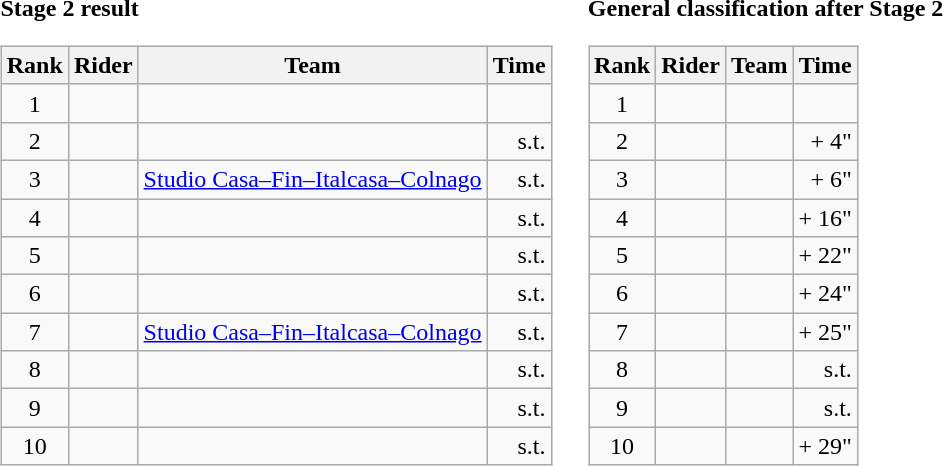<table>
<tr>
<td><strong>Stage 2 result</strong><br><table class="wikitable">
<tr>
<th scope="col">Rank</th>
<th scope="col">Rider</th>
<th scope="col">Team</th>
<th scope="col">Time</th>
</tr>
<tr>
<td style="text-align:center;">1</td>
<td></td>
<td></td>
<td style="text-align:right;"></td>
</tr>
<tr>
<td style="text-align:center;">2</td>
<td></td>
<td></td>
<td style="text-align:right;">s.t.</td>
</tr>
<tr>
<td style="text-align:center;">3</td>
<td></td>
<td><a href='#'>Studio Casa–Fin–Italcasa–Colnago</a></td>
<td style="text-align:right;">s.t.</td>
</tr>
<tr>
<td style="text-align:center;">4</td>
<td></td>
<td></td>
<td style="text-align:right;">s.t.</td>
</tr>
<tr>
<td style="text-align:center;">5</td>
<td></td>
<td></td>
<td style="text-align:right;">s.t.</td>
</tr>
<tr>
<td style="text-align:center;">6</td>
<td></td>
<td></td>
<td style="text-align:right;">s.t.</td>
</tr>
<tr>
<td style="text-align:center;">7</td>
<td></td>
<td><a href='#'>Studio Casa–Fin–Italcasa–Colnago</a></td>
<td style="text-align:right;">s.t.</td>
</tr>
<tr>
<td style="text-align:center;">8</td>
<td></td>
<td></td>
<td style="text-align:right;">s.t.</td>
</tr>
<tr>
<td style="text-align:center;">9</td>
<td></td>
<td></td>
<td style="text-align:right;">s.t.</td>
</tr>
<tr>
<td style="text-align:center;">10</td>
<td></td>
<td></td>
<td style="text-align:right;">s.t.</td>
</tr>
</table>
</td>
<td></td>
<td><strong>General classification after Stage 2</strong><br><table class="wikitable">
<tr>
<th scope="col">Rank</th>
<th scope="col">Rider</th>
<th scope="col">Team</th>
<th scope="col">Time</th>
</tr>
<tr>
<td style="text-align:center;">1</td>
<td></td>
<td></td>
<td style="text-align:right;"></td>
</tr>
<tr>
<td style="text-align:center;">2</td>
<td></td>
<td></td>
<td style="text-align:right;">+ 4"</td>
</tr>
<tr>
<td style="text-align:center;">3</td>
<td></td>
<td></td>
<td style="text-align:right;">+ 6"</td>
</tr>
<tr>
<td style="text-align:center;">4</td>
<td></td>
<td></td>
<td style="text-align:right;">+ 16"</td>
</tr>
<tr>
<td style="text-align:center;">5</td>
<td></td>
<td></td>
<td style="text-align:right;">+ 22"</td>
</tr>
<tr>
<td style="text-align:center;">6</td>
<td></td>
<td></td>
<td style="text-align:right;">+ 24"</td>
</tr>
<tr>
<td style="text-align:center;">7</td>
<td></td>
<td></td>
<td style="text-align:right;">+ 25"</td>
</tr>
<tr>
<td style="text-align:center;">8</td>
<td></td>
<td></td>
<td style="text-align:right;">s.t.</td>
</tr>
<tr>
<td style="text-align:center;">9</td>
<td></td>
<td></td>
<td style="text-align:right;">s.t.</td>
</tr>
<tr>
<td style="text-align:center;">10</td>
<td></td>
<td></td>
<td style="text-align:right;">+ 29"</td>
</tr>
</table>
</td>
</tr>
</table>
